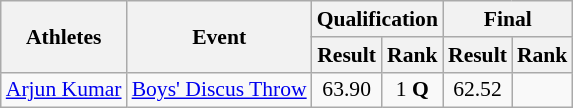<table class="wikitable" style="font-size:90%;">
<tr>
<th rowspan=2>Athletes</th>
<th rowspan=2>Event</th>
<th colspan=2>Qualification</th>
<th colspan=2>Final</th>
</tr>
<tr>
<th>Result</th>
<th>Rank</th>
<th>Result</th>
<th>Rank</th>
</tr>
<tr>
<td><a href='#'>Arjun Kumar</a></td>
<td><a href='#'>Boys' Discus Throw</a></td>
<td align=center>63.90</td>
<td align=center>1 <strong>Q</strong></td>
<td align=center>62.52</td>
<td align=center></td>
</tr>
</table>
